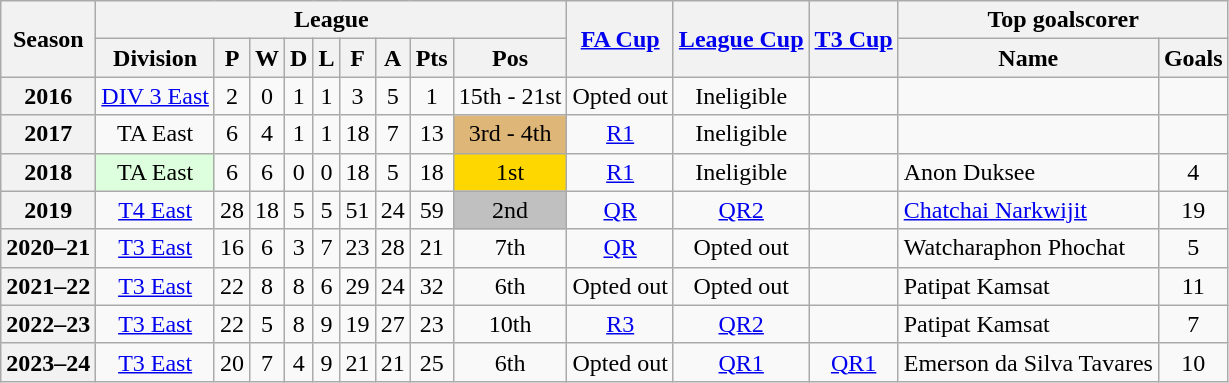<table class="wikitable" style="text-align: center">
<tr>
<th rowspan=2>Season</th>
<th colspan=9>League</th>
<th rowspan=2><a href='#'>FA Cup</a></th>
<th rowspan=2><a href='#'>League Cup</a></th>
<th rowspan=2><a href='#'>T3 Cup</a></th>
<th colspan=2>Top goalscorer</th>
</tr>
<tr>
<th>Division</th>
<th>P</th>
<th>W</th>
<th>D</th>
<th>L</th>
<th>F</th>
<th>A</th>
<th>Pts</th>
<th>Pos</th>
<th>Name</th>
<th>Goals</th>
</tr>
<tr>
<th>2016</th>
<td><a href='#'>DIV 3 East</a></td>
<td>2</td>
<td>0</td>
<td>1</td>
<td>1</td>
<td>3</td>
<td>5</td>
<td>1</td>
<td>15th - 21st</td>
<td>Opted out</td>
<td>Ineligible</td>
<td></td>
<td></td>
<td></td>
</tr>
<tr>
<th>2017</th>
<td>TA East</td>
<td>6</td>
<td>4</td>
<td>1</td>
<td>1</td>
<td>18</td>
<td>7</td>
<td>13</td>
<td bgcolor=#deb678>3rd - 4th</td>
<td><a href='#'>R1</a></td>
<td>Ineligible</td>
<td></td>
<td></td>
<td></td>
</tr>
<tr>
<th>2018</th>
<td bgcolor="#DDFFDD">TA East</td>
<td>6</td>
<td>6</td>
<td>0</td>
<td>0</td>
<td>18</td>
<td>5</td>
<td>18</td>
<td bgcolor=gold>1st</td>
<td><a href='#'>R1</a></td>
<td>Ineligible</td>
<td></td>
<td align="left"> Anon Duksee</td>
<td>4</td>
</tr>
<tr>
<th>2019</th>
<td><a href='#'>T4 East</a></td>
<td>28</td>
<td>18</td>
<td>5</td>
<td>5</td>
<td>51</td>
<td>24</td>
<td>59</td>
<td bgcolor=silver>2nd</td>
<td><a href='#'>QR</a></td>
<td><a href='#'>QR2</a></td>
<td></td>
<td align="left"> <a href='#'>Chatchai Narkwijit</a></td>
<td>19</td>
</tr>
<tr>
<th>2020–21</th>
<td><a href='#'>T3 East</a></td>
<td>16</td>
<td>6</td>
<td>3</td>
<td>7</td>
<td>23</td>
<td>28</td>
<td>21</td>
<td>7th</td>
<td><a href='#'>QR</a></td>
<td>Opted out</td>
<td></td>
<td align="left"> Watcharaphon Phochat</td>
<td>5</td>
</tr>
<tr>
<th>2021–22</th>
<td><a href='#'>T3 East</a></td>
<td>22</td>
<td>8</td>
<td>8</td>
<td>6</td>
<td>29</td>
<td>24</td>
<td>32</td>
<td>6th</td>
<td>Opted out</td>
<td>Opted out</td>
<td></td>
<td align="left"> Patipat Kamsat</td>
<td>11</td>
</tr>
<tr>
<th>2022–23</th>
<td><a href='#'>T3 East</a></td>
<td>22</td>
<td>5</td>
<td>8</td>
<td>9</td>
<td>19</td>
<td>27</td>
<td>23</td>
<td>10th</td>
<td><a href='#'>R3</a></td>
<td><a href='#'>QR2</a></td>
<td></td>
<td align="left"> Patipat Kamsat</td>
<td>7</td>
</tr>
<tr>
<th>2023–24</th>
<td><a href='#'>T3 East</a></td>
<td>20</td>
<td>7</td>
<td>4</td>
<td>9</td>
<td>21</td>
<td>21</td>
<td>25</td>
<td>6th</td>
<td>Opted out</td>
<td><a href='#'>QR1</a></td>
<td><a href='#'>QR1</a></td>
<td align="left"> Emerson da Silva Tavares</td>
<td>10</td>
</tr>
</table>
